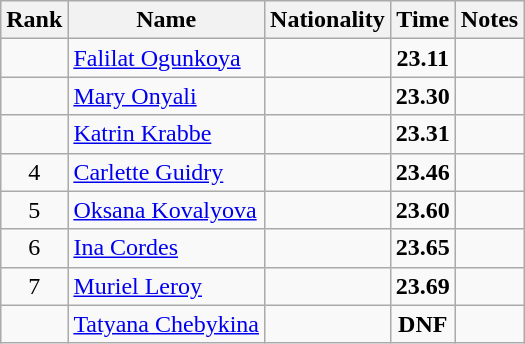<table class="wikitable sortable" style="text-align:center">
<tr>
<th>Rank</th>
<th>Name</th>
<th>Nationality</th>
<th>Time</th>
<th>Notes</th>
</tr>
<tr>
<td></td>
<td align=left><a href='#'>Falilat Ogunkoya</a></td>
<td align=left></td>
<td><strong>23.11</strong></td>
<td></td>
</tr>
<tr>
<td></td>
<td align=left><a href='#'>Mary Onyali</a></td>
<td align=left></td>
<td><strong>23.30</strong></td>
<td></td>
</tr>
<tr>
<td></td>
<td align=left><a href='#'>Katrin Krabbe</a></td>
<td align=left></td>
<td><strong>23.31</strong></td>
<td></td>
</tr>
<tr>
<td>4</td>
<td align=left><a href='#'>Carlette Guidry</a></td>
<td align=left></td>
<td><strong>23.46</strong></td>
<td></td>
</tr>
<tr>
<td>5</td>
<td align=left><a href='#'>Oksana Kovalyova</a></td>
<td align=left></td>
<td><strong>23.60</strong></td>
<td></td>
</tr>
<tr>
<td>6</td>
<td align=left><a href='#'>Ina Cordes</a></td>
<td align=left></td>
<td><strong>23.65</strong></td>
<td></td>
</tr>
<tr>
<td>7</td>
<td align=left><a href='#'>Muriel Leroy</a></td>
<td align=left></td>
<td><strong>23.69</strong></td>
<td></td>
</tr>
<tr>
<td></td>
<td align=left><a href='#'>Tatyana Chebykina</a></td>
<td align=left></td>
<td><strong>DNF</strong></td>
<td></td>
</tr>
</table>
